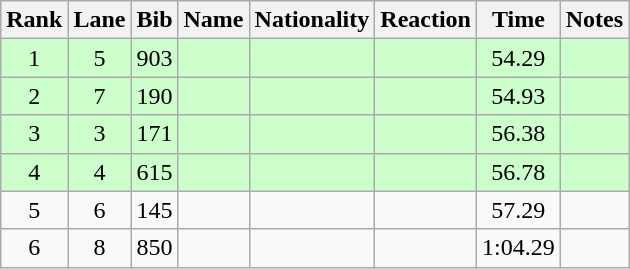<table class="wikitable sortable" style="text-align:center">
<tr>
<th>Rank</th>
<th>Lane</th>
<th>Bib</th>
<th>Name</th>
<th>Nationality</th>
<th>Reaction</th>
<th>Time</th>
<th>Notes</th>
</tr>
<tr bgcolor=ccffcc>
<td>1</td>
<td>5</td>
<td>903</td>
<td align=left></td>
<td align=left></td>
<td></td>
<td>54.29</td>
<td><strong></strong></td>
</tr>
<tr bgcolor=ccffcc>
<td>2</td>
<td>7</td>
<td>190</td>
<td align=left></td>
<td align=left></td>
<td></td>
<td>54.93</td>
<td><strong></strong></td>
</tr>
<tr bgcolor=ccffcc>
<td>3</td>
<td>3</td>
<td>171</td>
<td align=left></td>
<td align=left></td>
<td></td>
<td>56.38</td>
<td><strong></strong></td>
</tr>
<tr bgcolor=ccffcc>
<td>4</td>
<td>4</td>
<td>615</td>
<td align=left></td>
<td align=left></td>
<td></td>
<td>56.78</td>
<td><strong></strong></td>
</tr>
<tr>
<td>5</td>
<td>6</td>
<td>145</td>
<td align=left></td>
<td align=left></td>
<td></td>
<td>57.29</td>
<td></td>
</tr>
<tr>
<td>6</td>
<td>8</td>
<td>850</td>
<td align=left></td>
<td align=left></td>
<td></td>
<td>1:04.29</td>
<td></td>
</tr>
</table>
